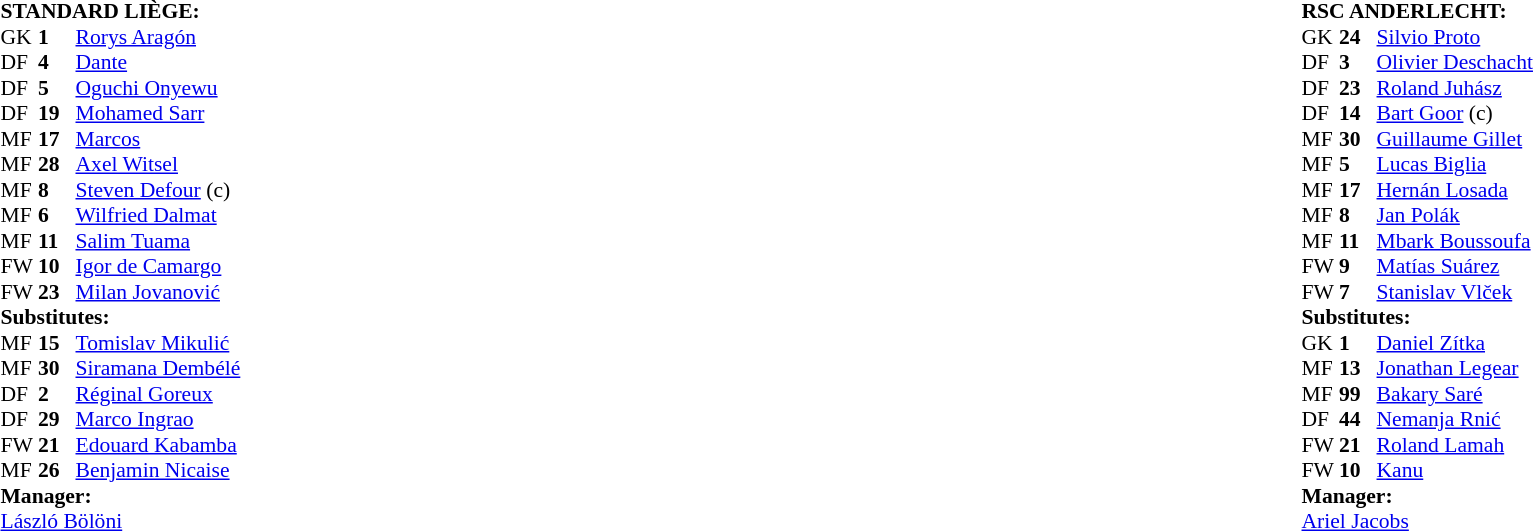<table width="100%">
<tr>
<td valign="top" width="50%"><br><table style="font-size:90%" cellspacing="0" cellpadding="0">
<tr>
<td colspan=4><strong>STANDARD LIÈGE:</strong></td>
</tr>
<tr>
<th width=25></th>
<th width=25></th>
</tr>
<tr>
<td>GK</td>
<td><strong>1</strong></td>
<td> <a href='#'>Rorys Aragón</a></td>
</tr>
<tr>
<td>DF</td>
<td><strong>4</strong></td>
<td> <a href='#'>Dante</a></td>
</tr>
<tr>
<td>DF</td>
<td><strong>5</strong></td>
<td> <a href='#'>Oguchi Onyewu</a></td>
</tr>
<tr>
<td>DF</td>
<td><strong>19</strong></td>
<td> <a href='#'>Mohamed Sarr</a></td>
<td></td>
<td></td>
</tr>
<tr>
<td>MF</td>
<td><strong>17</strong></td>
<td> <a href='#'>Marcos</a></td>
</tr>
<tr>
<td>MF</td>
<td><strong>28</strong></td>
<td> <a href='#'>Axel Witsel</a></td>
</tr>
<tr>
<td>MF</td>
<td><strong>8</strong></td>
<td> <a href='#'>Steven Defour</a> (c)</td>
<td></td>
<td></td>
</tr>
<tr>
<td>MF</td>
<td><strong>6</strong></td>
<td> <a href='#'>Wilfried Dalmat</a></td>
<td></td>
<td></td>
</tr>
<tr>
<td>MF</td>
<td><strong>11</strong></td>
<td> <a href='#'>Salim Tuama</a></td>
<td></td>
<td></td>
</tr>
<tr>
<td>FW</td>
<td><strong>10</strong></td>
<td> <a href='#'>Igor de Camargo</a></td>
<td></td>
<td></td>
</tr>
<tr>
<td>FW</td>
<td><strong>23</strong></td>
<td> <a href='#'>Milan Jovanović</a></td>
<td></td>
<td></td>
</tr>
<tr>
<td colspan=3><strong>Substitutes:</strong></td>
</tr>
<tr>
<td>MF</td>
<td><strong>15</strong></td>
<td> <a href='#'>Tomislav Mikulić</a></td>
<td></td>
<td></td>
</tr>
<tr>
<td>MF</td>
<td><strong>30</strong></td>
<td> <a href='#'>Siramana Dembélé</a></td>
<td></td>
<td></td>
</tr>
<tr>
<td>DF</td>
<td><strong>2</strong></td>
<td> <a href='#'>Réginal Goreux</a></td>
<td></td>
<td></td>
</tr>
<tr>
<td>DF</td>
<td><strong>29</strong></td>
<td> <a href='#'>Marco Ingrao</a></td>
<td></td>
<td></td>
</tr>
<tr>
<td>FW</td>
<td><strong>21</strong></td>
<td> <a href='#'>Edouard Kabamba</a></td>
<td></td>
<td></td>
</tr>
<tr>
<td>MF</td>
<td><strong>26</strong></td>
<td> <a href='#'>Benjamin Nicaise</a></td>
<td></td>
<td></td>
</tr>
<tr>
<td colspan=3><strong>Manager:</strong></td>
</tr>
<tr>
<td colspan=4> <a href='#'>László Bölöni</a></td>
</tr>
</table>
</td>
<td valign="top" width="50%"><br><table style="font-size: 90%" cellspacing="0" cellpadding="0" align=center>
<tr>
<td colspan=4><strong>RSC ANDERLECHT:</strong></td>
</tr>
<tr>
<th width=25></th>
<th width=25></th>
</tr>
<tr>
<td>GK</td>
<td><strong>24</strong></td>
<td> <a href='#'>Silvio Proto</a></td>
</tr>
<tr>
<td>DF</td>
<td><strong>3</strong></td>
<td> <a href='#'>Olivier Deschacht</a></td>
</tr>
<tr>
<td>DF</td>
<td><strong>23</strong></td>
<td> <a href='#'>Roland Juhász</a></td>
<td></td>
</tr>
<tr>
<td>DF</td>
<td><strong>14</strong></td>
<td> <a href='#'>Bart Goor</a> (c)</td>
</tr>
<tr>
<td>MF</td>
<td><strong>30</strong></td>
<td> <a href='#'>Guillaume Gillet</a></td>
</tr>
<tr>
<td>MF</td>
<td><strong>5</strong></td>
<td> <a href='#'>Lucas Biglia</a></td>
<td></td>
<td></td>
</tr>
<tr>
<td>MF</td>
<td><strong>17</strong></td>
<td> <a href='#'>Hernán Losada</a></td>
<td></td>
<td></td>
</tr>
<tr>
<td>MF</td>
<td><strong>8</strong></td>
<td> <a href='#'>Jan Polák</a></td>
<td></td>
<td></td>
</tr>
<tr>
<td>MF</td>
<td><strong>11</strong></td>
<td> <a href='#'>Mbark Boussoufa</a></td>
<td></td>
<td></td>
</tr>
<tr>
<td>FW</td>
<td><strong>9</strong></td>
<td> <a href='#'>Matías Suárez</a></td>
<td></td>
</tr>
<tr>
<td>FW</td>
<td><strong>7</strong></td>
<td> <a href='#'>Stanislav Vlček</a></td>
<td></td>
<td></td>
</tr>
<tr>
<td colspan=3><strong>Substitutes:</strong></td>
</tr>
<tr>
<td>GK</td>
<td><strong>1</strong></td>
<td> <a href='#'>Daniel Zítka</a></td>
</tr>
<tr>
<td>MF</td>
<td><strong>13</strong></td>
<td> <a href='#'>Jonathan Legear</a></td>
<td></td>
<td></td>
</tr>
<tr>
<td>MF</td>
<td><strong>99</strong></td>
<td> <a href='#'>Bakary Saré</a></td>
<td></td>
<td></td>
</tr>
<tr>
<td>DF</td>
<td><strong>44</strong></td>
<td> <a href='#'>Nemanja Rnić</a></td>
<td></td>
<td></td>
</tr>
<tr>
<td>FW</td>
<td><strong>21</strong></td>
<td> <a href='#'>Roland Lamah</a></td>
<td></td>
<td></td>
</tr>
<tr>
<td>FW</td>
<td><strong>10</strong></td>
<td> <a href='#'>Kanu</a></td>
<td></td>
<td></td>
</tr>
<tr>
<td colspan=3><strong>Manager:</strong></td>
</tr>
<tr>
<td colspan=4> <a href='#'>Ariel Jacobs</a></td>
</tr>
</table>
</td>
</tr>
</table>
